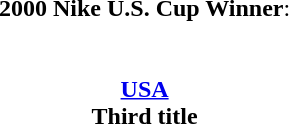<table width=95%>
<tr align=center>
<td><strong>2000 Nike U.S. Cup Winner</strong>:<br><br><br><strong><a href='#'>USA</a></strong><br><strong>Third title</strong></td>
</tr>
</table>
